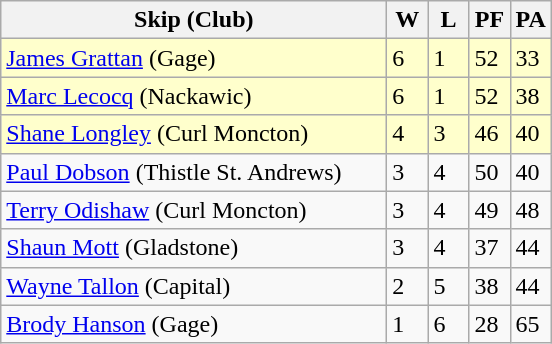<table class=wikitable>
<tr>
<th width=250>Skip (Club)</th>
<th width=20>W</th>
<th width=20>L</th>
<th width=20>PF</th>
<th width=20>PA</th>
</tr>
<tr bgcolor=#ffffcc>
<td><a href='#'>James Grattan</a> (Gage)</td>
<td>6</td>
<td>1</td>
<td>52</td>
<td>33</td>
</tr>
<tr bgcolor=#ffffcc>
<td><a href='#'>Marc Lecocq</a> (Nackawic)</td>
<td>6</td>
<td>1</td>
<td>52</td>
<td>38</td>
</tr>
<tr bgcolor=#ffffcc>
<td><a href='#'>Shane Longley</a> (Curl Moncton)</td>
<td>4</td>
<td>3</td>
<td>46</td>
<td>40</td>
</tr>
<tr>
<td><a href='#'>Paul Dobson</a> (Thistle St. Andrews)</td>
<td>3</td>
<td>4</td>
<td>50</td>
<td>40</td>
</tr>
<tr>
<td><a href='#'>Terry Odishaw</a> (Curl Moncton)</td>
<td>3</td>
<td>4</td>
<td>49</td>
<td>48</td>
</tr>
<tr>
<td><a href='#'>Shaun Mott</a> (Gladstone)</td>
<td>3</td>
<td>4</td>
<td>37</td>
<td>44</td>
</tr>
<tr>
<td><a href='#'>Wayne Tallon</a> (Capital)</td>
<td>2</td>
<td>5</td>
<td>38</td>
<td>44</td>
</tr>
<tr>
<td><a href='#'>Brody Hanson</a> (Gage)</td>
<td>1</td>
<td>6</td>
<td>28</td>
<td>65</td>
</tr>
</table>
